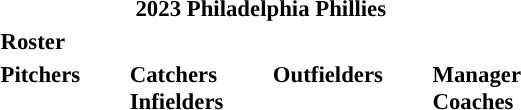<table class="toccolours" style="font-size: 95%;">
<tr>
<th colspan="10"><strong>2023 Philadelphia Phillies</strong></th>
</tr>
<tr>
<td colspan="7"><strong>Roster</strong></td>
</tr>
<tr>
<td valign="top"><strong>Pitchers</strong><br>






















</td>
<td style="width:25px;"></td>
<td valign="top"><strong>Catchers</strong><br>

<strong>Infielders</strong>









</td>
<td style="width:25px;"></td>
<td valign="top"><strong>Outfielders</strong><br>






</td>
<td style="width:25px;"></td>
<td valign="top"><strong>Manager</strong><br>
<strong>Coaches</strong>
 
 
 
 
 
 
 
 
 
 
 </td>
</tr>
</table>
